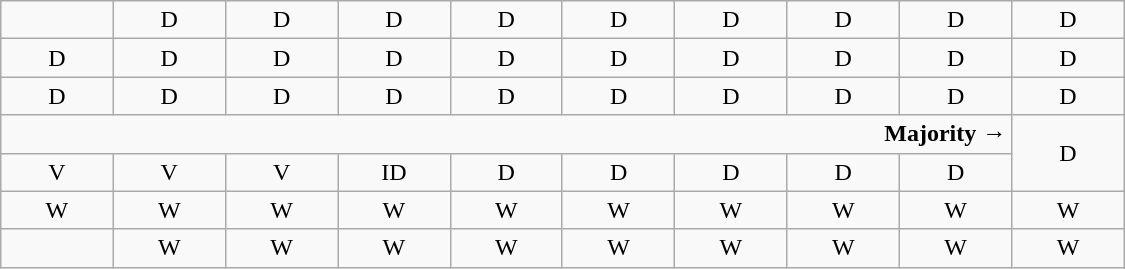<table class="wikitable" style="text-align:center" width=750px>
<tr>
<td></td>
<td>D</td>
<td>D</td>
<td>D</td>
<td>D</td>
<td>D</td>
<td>D</td>
<td>D</td>
<td>D</td>
<td>D</td>
</tr>
<tr>
<td width=50px >D</td>
<td width=50px >D</td>
<td width=50px >D</td>
<td width=50px >D</td>
<td width=50px >D</td>
<td width=50px >D</td>
<td width=50px >D</td>
<td width=50px >D</td>
<td width=50px >D</td>
<td width=50px >D</td>
</tr>
<tr>
<td>D</td>
<td>D</td>
<td>D</td>
<td>D</td>
<td>D</td>
<td>D</td>
<td>D<br></td>
<td>D<br></td>
<td>D<br></td>
<td>D<br></td>
</tr>
<tr>
<td colspan=9 align=right><strong>Majority →</strong></td>
<td rowspan=2 >D<br></td>
</tr>
<tr>
<td>V<br></td>
<td>V<br></td>
<td>V<br></td>
<td>ID<br></td>
<td>D<br></td>
<td>D<br></td>
<td>D<br></td>
<td>D<br></td>
<td>D<br></td>
</tr>
<tr>
<td>W<br></td>
<td>W<br></td>
<td>W<br></td>
<td>W<br></td>
<td>W<br></td>
<td>W<br></td>
<td>W<br></td>
<td>W</td>
<td>W</td>
<td>W</td>
</tr>
<tr>
<td></td>
<td>W</td>
<td>W</td>
<td>W</td>
<td>W</td>
<td>W</td>
<td>W</td>
<td>W</td>
<td>W</td>
<td>W</td>
</tr>
</table>
